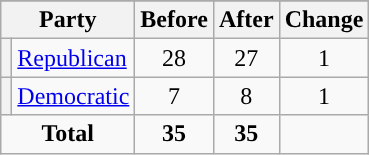<table class="wikitable" style="text-align:center;">
<tr>
</tr>
<tr>
<th colspan=2>Party</th>
<th>Before</th>
<th>After</th>
<th>Change</th>
</tr>
<tr>
<th style="background-color:"></th>
<td style="text-align:left;"><a href='#'>Republican</a></td>
<td>28</td>
<td>27</td>
<td> 1</td>
</tr>
<tr>
<th style="background-color:"></th>
<td style="text-align:left;"><a href='#'>Democratic</a></td>
<td>7</td>
<td>8</td>
<td> 1</td>
</tr>
<tr>
<td colspan=2><strong>Total</strong></td>
<td><strong>35</strong></td>
<td><strong>35</strong></td>
<td></td>
</tr>
</table>
